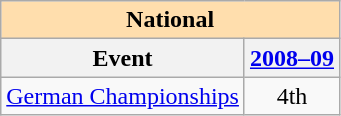<table class="wikitable" style="text-align:center">
<tr>
<th style="background-color: #ffdead; " colspan=2 align=center>National</th>
</tr>
<tr>
<th>Event</th>
<th><a href='#'>2008–09</a></th>
</tr>
<tr>
<td align=left><a href='#'>German Championships</a></td>
<td>4th</td>
</tr>
</table>
